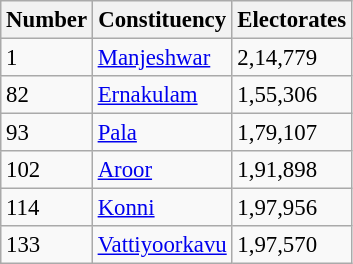<table class="wikitable" style="font-size: 95%;">
<tr>
<th scope="col">Number</th>
<th scope="col">Constituency</th>
<th scope="col">Electorates</th>
</tr>
<tr --->
<td>1</td>
<td><a href='#'>Manjeshwar</a></td>
<td>2,14,779</td>
</tr>
<tr --->
<td>82</td>
<td><a href='#'>Ernakulam</a></td>
<td>1,55,306</td>
</tr>
<tr --->
<td>93</td>
<td><a href='#'>Pala</a></td>
<td>1,79,107</td>
</tr>
<tr --->
<td>102</td>
<td><a href='#'>Aroor</a></td>
<td>1,91,898</td>
</tr>
<tr --->
<td>114</td>
<td><a href='#'>Konni</a></td>
<td>1,97,956</td>
</tr>
<tr --->
<td>133</td>
<td><a href='#'>Vattiyoorkavu</a></td>
<td>1,97,570</td>
</tr>
</table>
